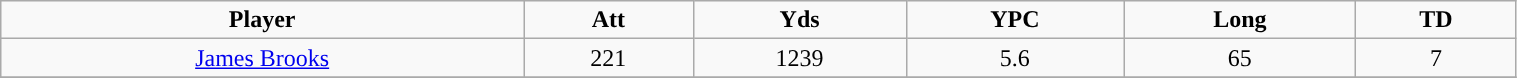<table class="wikitable" width="80%">
<tr align="center">
<td><strong>Player</strong></td>
<td><strong>Att</strong></td>
<td><strong>Yds</strong></td>
<td><strong>YPC</strong></td>
<td><strong>Long</strong></td>
<td><strong>TD</strong></td>
</tr>
<tr align="center" bgcolor="">
<td><a href='#'>James Brooks</a></td>
<td>221</td>
<td>1239</td>
<td>5.6</td>
<td>65</td>
<td>7</td>
</tr>
<tr align="center" bgcolor="">
</tr>
</table>
